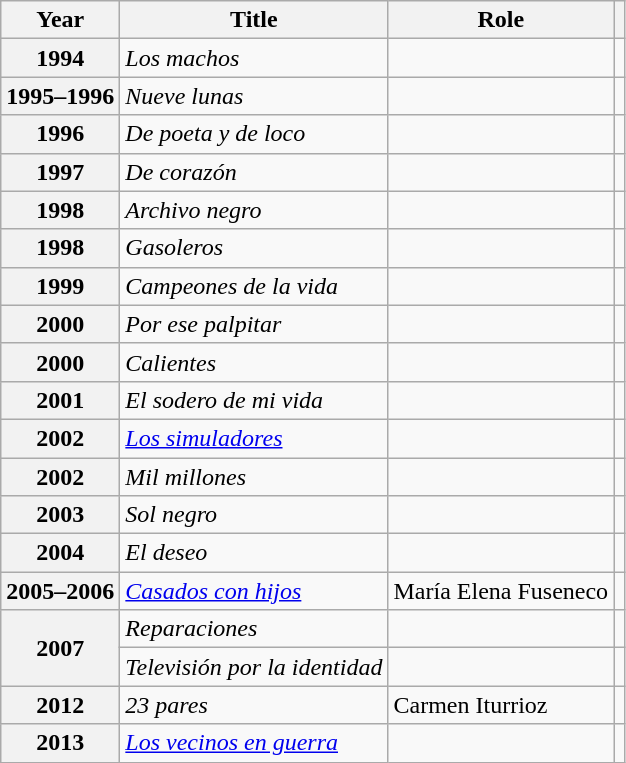<table class="wikitable plainrowheaders sortable">
<tr>
<th scope="col">Year</th>
<th scope="col">Title</th>
<th scope="col" class="unsortable">Role</th>
<th scope="col" class="unsortable"></th>
</tr>
<tr>
<th scope="row">1994</th>
<td data-sort-value="Machos, Los"><em>Los machos</em></td>
<td></td>
<td></td>
</tr>
<tr>
<th scope="row">1995–1996</th>
<td><em>Nueve lunas</em></td>
<td></td>
<td></td>
</tr>
<tr>
<th scope="row">1996</th>
<td><em>De poeta y de loco</em></td>
<td></td>
<td></td>
</tr>
<tr>
<th scope="row">1997</th>
<td><em>De corazón</em></td>
<td></td>
<td></td>
</tr>
<tr>
<th scope="row">1998</th>
<td><em>Archivo negro</em></td>
<td></td>
<td></td>
</tr>
<tr>
<th scope="row">1998</th>
<td><em>Gasoleros</em></td>
<td></td>
<td></td>
</tr>
<tr>
<th scope="row">1999</th>
<td><em>Campeones de la vida</em></td>
<td></td>
<td></td>
</tr>
<tr>
<th scope="row">2000</th>
<td><em>Por ese palpitar</em></td>
<td></td>
<td></td>
</tr>
<tr>
<th scope="row">2000</th>
<td><em>Calientes</em></td>
<td></td>
<td></td>
</tr>
<tr>
<th scope="row">2001</th>
<td data-sort-value="Sodero de mi vida, El"><em>El sodero de mi vida</em></td>
<td></td>
<td></td>
</tr>
<tr>
<th scope="row">2002</th>
<td data-sort-value="Simuladores, Los"><em><a href='#'>Los simuladores</a></em></td>
<td></td>
<td></td>
</tr>
<tr>
<th scope="row">2002</th>
<td><em>Mil millones</em></td>
<td></td>
<td></td>
</tr>
<tr>
<th scope="row">2003</th>
<td><em>Sol negro</em></td>
<td></td>
<td></td>
</tr>
<tr>
<th scope="row">2004</th>
<td data-sort-value="Deseo, El"><em>El deseo</em></td>
<td></td>
<td></td>
</tr>
<tr>
<th scope="row">2005–2006</th>
<td><em><a href='#'>Casados con hijos</a></em></td>
<td>María Elena Fuseneco</td>
<td></td>
</tr>
<tr>
<th scope="row" rowspan="2">2007</th>
<td><em>Reparaciones</em></td>
<td></td>
<td></td>
</tr>
<tr>
<td><em>Televisión por la identidad</em></td>
<td></td>
<td></td>
</tr>
<tr>
<th scope="row">2012</th>
<td><em>23 pares</em></td>
<td>Carmen Iturrioz</td>
<td></td>
</tr>
<tr>
<th scope="row">2013</th>
<td data-sort-value="Vecinos en guerra, Los"><em><a href='#'>Los vecinos en guerra</a></em></td>
<td></td>
<td></td>
</tr>
</table>
